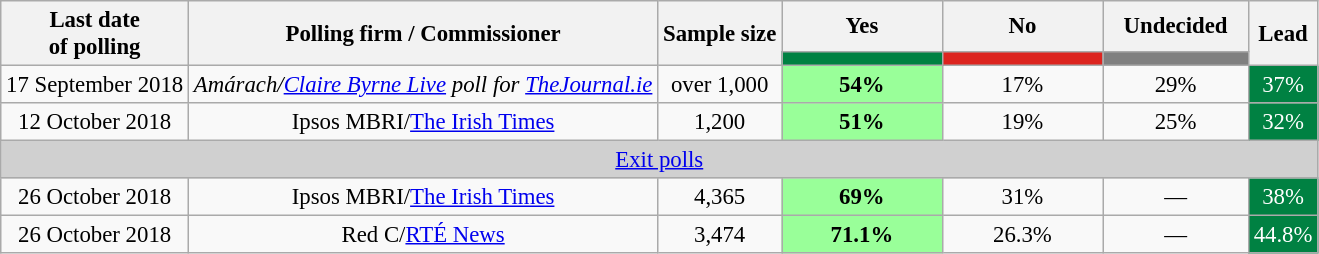<table class="wikitable" style="text-align:center;font-size:95%;">
<tr>
<th rowspan="2">Last date <br>of polling</th>
<th rowspan="2">Polling firm / Commissioner</th>
<th rowspan="2">Sample size</th>
<th>Yes</th>
<th>No</th>
<th>Undecided</th>
<th rowspan="2">Lead</th>
</tr>
<tr>
<th class="unsortable" style="background: rgb(0, 129, 66); width: 100px; color: white;"></th>
<th class="unsortable" style="background: rgb(220, 36, 31); width: 100px; color: white;"></th>
<th class="unsortable" style="background: gray; width: 90px; color: white;"></th>
</tr>
<tr>
<td data-sort-value="2018-09-17">17 September 2018</td>
<td><em>Amárach/<a href='#'>Claire Byrne Live</a> poll for <a href='#'>TheJournal.ie</a></em></td>
<td>over 1,000</td>
<td style="background: rgb(153, 255, 153);"><strong>54%</strong></td>
<td>17%</td>
<td>29%</td>
<td style="background: rgb(0, 129, 66); color: white;">37%</td>
</tr>
<tr>
<td>12 October 2018</td>
<td>Ipsos MBRI/<a href='#'>The Irish Times</a></td>
<td>1,200</td>
<td style="background: rgb(153, 255, 153);"><strong>51%</strong></td>
<td>19%</td>
<td>25%</td>
<td style="background: rgb(0, 129, 66); color: white;">32%</td>
</tr>
<tr>
<td colspan="9" style="background:#D0D0D0; color:black"><a href='#'>Exit polls</a></td>
</tr>
<tr>
<td>26 October 2018</td>
<td>Ipsos MBRI/<a href='#'>The Irish Times</a></td>
<td>4,365</td>
<td style="background: rgb(153, 255, 153);"><strong>69%</strong></td>
<td>31%</td>
<td>—</td>
<td style="background: rgb(0, 129, 66); color: white;">38%</td>
</tr>
<tr>
<td>26 October 2018</td>
<td>Red C/<a href='#'>RTÉ News</a></td>
<td>3,474</td>
<td style="background: rgb(153, 255, 153);"><strong>71.1%</strong></td>
<td>26.3%</td>
<td>—</td>
<td style="background: rgb(0, 129, 66); color: white;">44.8%</td>
</tr>
</table>
